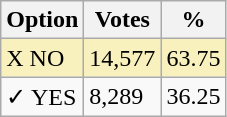<table class="wikitable">
<tr>
<th>Option</th>
<th>Votes</th>
<th>%</th>
</tr>
<tr>
<td style=background:#f8f1bd>X NO</td>
<td style=background:#f8f1bd>14,577</td>
<td style=background:#f8f1bd>63.75</td>
</tr>
<tr>
<td>✓ YES</td>
<td>8,289</td>
<td>36.25</td>
</tr>
</table>
